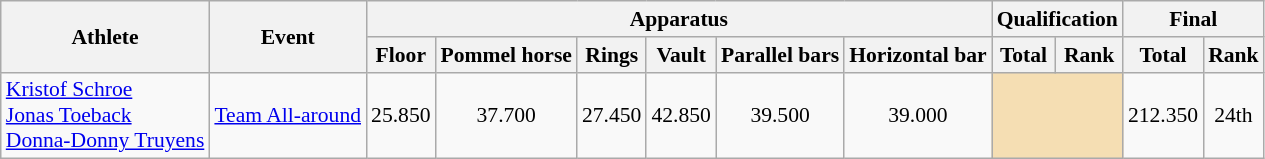<table class="wikitable" style="font-size:90%">
<tr>
<th rowspan=2>Athlete</th>
<th rowspan=2>Event</th>
<th colspan=6>Apparatus</th>
<th colspan=2>Qualification</th>
<th colspan=2>Final</th>
</tr>
<tr>
<th>Floor</th>
<th>Pommel horse</th>
<th>Rings</th>
<th>Vault</th>
<th>Parallel bars</th>
<th>Horizontal bar</th>
<th>Total</th>
<th>Rank</th>
<th>Total</th>
<th>Rank</th>
</tr>
<tr>
<td><a href='#'>Kristof Schroe</a><br><a href='#'>Jonas Toeback</a><br><a href='#'>Donna-Donny Truyens</a></td>
<td><a href='#'>Team All-around</a></td>
<td align=center>25.850</td>
<td align=center>37.700</td>
<td align=center>27.450</td>
<td align=center>42.850</td>
<td align=center>39.500</td>
<td align=center>39.000</td>
<td colspan=2 bgcolor=wheat></td>
<td align=center>212.350</td>
<td align=center>24th</td>
</tr>
</table>
